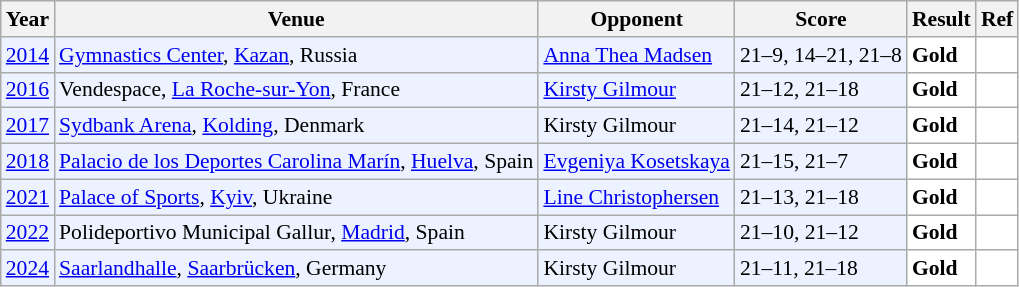<table class="sortable wikitable" style="font-size: 90%;">
<tr>
<th>Year</th>
<th>Venue</th>
<th>Opponent</th>
<th>Score</th>
<th>Result</th>
<th>Ref</th>
</tr>
<tr style="background:#ECF2FF">
<td align="center"><a href='#'>2014</a></td>
<td align="left"><a href='#'>Gymnastics Center</a>, <a href='#'>Kazan</a>, Russia</td>
<td align="left"> <a href='#'>Anna Thea Madsen</a></td>
<td align="left">21–9, 14–21, 21–8</td>
<td style="text-align:left; background:white"> <strong>Gold</strong></td>
<td style="text-align:center; background:white"></td>
</tr>
<tr style="background:#ECF2FF">
<td align="center"><a href='#'>2016</a></td>
<td align="left">Vendespace, <a href='#'>La Roche-sur-Yon</a>, France</td>
<td align="left"> <a href='#'>Kirsty Gilmour</a></td>
<td align="left">21–12, 21–18</td>
<td style="text-align:left; background:white"> <strong>Gold</strong></td>
<td style="text-align:center; background:white"></td>
</tr>
<tr style="background:#ECF2FF">
<td align="center"><a href='#'>2017</a></td>
<td align="left"><a href='#'>Sydbank Arena</a>, <a href='#'>Kolding</a>, Denmark</td>
<td align="left"> Kirsty Gilmour</td>
<td align="left">21–14, 21–12</td>
<td style="text-align:left; background:white"> <strong>Gold</strong></td>
<td style="text-align:center; background:white"></td>
</tr>
<tr style="background:#ECF2FF">
<td align="center"><a href='#'>2018</a></td>
<td align="left"><a href='#'>Palacio de los Deportes Carolina Marín</a>, <a href='#'>Huelva</a>, Spain</td>
<td align="left"> <a href='#'>Evgeniya Kosetskaya</a></td>
<td align="left">21–15, 21–7</td>
<td style="text-align:left; background:white"> <strong>Gold</strong></td>
<td style="text-align:center; background:white"></td>
</tr>
<tr style="background:#ECF2FF">
<td align="center"><a href='#'>2021</a></td>
<td align="left"><a href='#'>Palace of Sports</a>, <a href='#'>Kyiv</a>, Ukraine</td>
<td align="left"> <a href='#'>Line Christophersen</a></td>
<td align="left">21–13, 21–18</td>
<td style="text-align:left; background:white"> <strong>Gold</strong></td>
<td style="text-align:center; background:white"></td>
</tr>
<tr style="background:#ECF2FF">
<td align="center"><a href='#'>2022</a></td>
<td align="left">Polideportivo Municipal Gallur, <a href='#'>Madrid</a>, Spain</td>
<td align="left"> Kirsty Gilmour</td>
<td align="left">21–10, 21–12</td>
<td style="text-align:left; background:white"> <strong>Gold</strong></td>
<td style="text-align:center; background:white"></td>
</tr>
<tr style="background:#ECF2FF">
<td align="center"><a href='#'>2024</a></td>
<td align="left"><a href='#'>Saarlandhalle</a>, <a href='#'>Saarbrücken</a>, Germany</td>
<td align="left"> Kirsty Gilmour</td>
<td align="left">21–11, 21–18</td>
<td style="text-align:left; background:white"> <strong>Gold</strong></td>
<td style="text-align:center; background:white"></td>
</tr>
</table>
